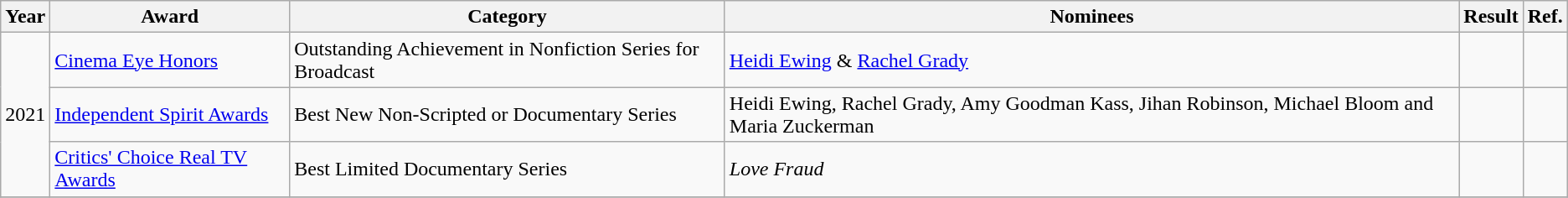<table class="wikitable sortable">
<tr>
<th class="unsortable">Year</th>
<th>Award</th>
<th>Category</th>
<th>Nominees</th>
<th>Result</th>
<th class="unsortable"><abbr>Ref.</abbr></th>
</tr>
<tr>
<td rowspan="3">2021</td>
<td><a href='#'>Cinema Eye Honors</a></td>
<td>Outstanding Achievement in Nonfiction Series for Broadcast</td>
<td><a href='#'>Heidi Ewing</a> & <a href='#'>Rachel Grady</a></td>
<td></td>
<td></td>
</tr>
<tr>
<td><a href='#'>Independent Spirit Awards</a></td>
<td>Best New Non-Scripted or Documentary Series</td>
<td>Heidi Ewing, Rachel Grady, Amy Goodman Kass, Jihan Robinson, Michael Bloom and Maria Zuckerman</td>
<td></td>
<td></td>
</tr>
<tr>
<td><a href='#'>Critics' Choice Real TV Awards</a></td>
<td>Best Limited Documentary Series</td>
<td><em>Love Fraud</em></td>
<td></td>
<td></td>
</tr>
<tr>
</tr>
</table>
